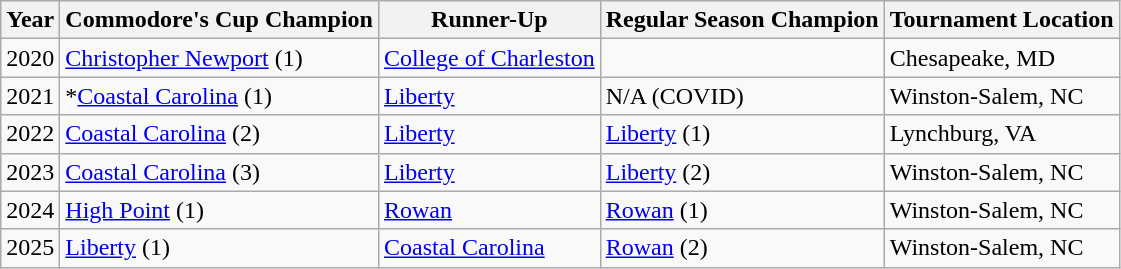<table class="wikitable">
<tr>
<th>Year</th>
<th>Commodore's Cup Champion</th>
<th>Runner-Up</th>
<th>Regular Season Champion</th>
<th>Tournament Location</th>
</tr>
<tr>
<td>2020</td>
<td><a href='#'>Christopher Newport</a> (1)</td>
<td><a href='#'>College of Charleston</a></td>
<td></td>
<td>Chesapeake, MD</td>
</tr>
<tr>
<td>2021</td>
<td>*<a href='#'>Coastal Carolina</a> (1)</td>
<td><a href='#'>Liberty</a></td>
<td>N/A (COVID)</td>
<td>Winston-Salem, NC</td>
</tr>
<tr>
<td>2022</td>
<td><a href='#'>Coastal Carolina</a> (2)</td>
<td><a href='#'>Liberty</a></td>
<td><a href='#'>Liberty</a> (1)</td>
<td>Lynchburg, VA</td>
</tr>
<tr>
<td>2023</td>
<td><a href='#'>Coastal Carolina</a> (3)</td>
<td><a href='#'>Liberty</a></td>
<td><a href='#'>Liberty</a> (2)</td>
<td>Winston-Salem, NC</td>
</tr>
<tr>
<td>2024</td>
<td><a href='#'>High Point</a> (1)</td>
<td><a href='#'>Rowan</a></td>
<td><a href='#'>Rowan</a> (1)</td>
<td>Winston-Salem, NC</td>
</tr>
<tr>
<td>2025</td>
<td><a href='#'>Liberty</a> (1)</td>
<td><a href='#'>Coastal Carolina</a></td>
<td><a href='#'>Rowan</a> (2)</td>
<td>Winston-Salem, NC</td>
</tr>
</table>
